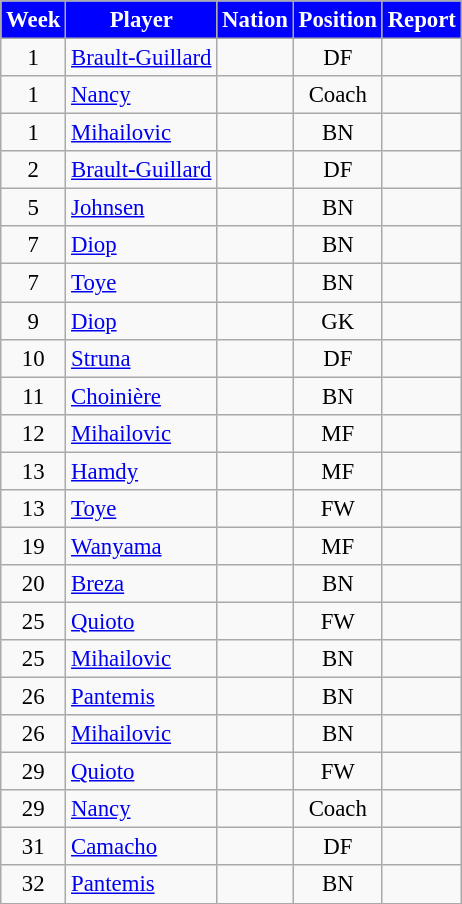<table class="wikitable" style="font-size: 95%; text-align: center;">
<tr>
<th style="background:#00f; color:white; text-align:center;">Week</th>
<th style="background:#00f; color:white; text-align:center;">Player</th>
<th style="background:#00f; color:white; text-align:center;">Nation</th>
<th style="background:#00f; color:white; text-align:center;">Position</th>
<th style="background:#00f; color:white; text-align:center;">Report</th>
</tr>
<tr>
<td>1</td>
<td style="text-align:left;"><a href='#'>Brault-Guillard</a></td>
<td style="text-align:left;"></td>
<td>DF</td>
<td></td>
</tr>
<tr>
<td>1</td>
<td style="text-align:left;"><a href='#'>Nancy</a></td>
<td style="text-align:left;"></td>
<td>Coach</td>
<td></td>
</tr>
<tr>
<td>1</td>
<td style="text-align:left;"><a href='#'>Mihailovic</a></td>
<td style="text-align:left;"></td>
<td>BN</td>
<td></td>
</tr>
<tr>
<td>2</td>
<td style="text-align:left;"><a href='#'>Brault-Guillard</a></td>
<td style="text-align:left;"></td>
<td>DF</td>
<td></td>
</tr>
<tr>
<td>5</td>
<td style="text-align:left;"><a href='#'>Johnsen</a></td>
<td style="text-align:left;"></td>
<td>BN</td>
<td></td>
</tr>
<tr>
<td>7</td>
<td style="text-align:left;"><a href='#'>Diop</a></td>
<td style="text-align:left;"></td>
<td>BN</td>
<td></td>
</tr>
<tr>
<td>7</td>
<td style="text-align:left;"><a href='#'>Toye</a></td>
<td style="text-align:left;"></td>
<td>BN</td>
<td></td>
</tr>
<tr>
<td>9</td>
<td style="text-align:left;"><a href='#'>Diop</a></td>
<td style="text-align:left;"></td>
<td>GK</td>
<td></td>
</tr>
<tr>
<td>10</td>
<td style="text-align:left;"><a href='#'>Struna</a></td>
<td style="text-align:left;"></td>
<td>DF</td>
<td></td>
</tr>
<tr>
<td>11</td>
<td style="text-align:left;"><a href='#'>Choinière</a></td>
<td style="text-align:left;"></td>
<td>BN</td>
<td></td>
</tr>
<tr>
<td>12</td>
<td style="text-align:left;"><a href='#'>Mihailovic</a></td>
<td style="text-align:left;"></td>
<td>MF</td>
<td></td>
</tr>
<tr>
<td>13</td>
<td style="text-align:left;"><a href='#'>Hamdy</a></td>
<td style="text-align:left;"></td>
<td>MF</td>
<td></td>
</tr>
<tr>
<td>13</td>
<td style="text-align:left;"><a href='#'>Toye</a></td>
<td style="text-align:left;"></td>
<td>FW</td>
<td></td>
</tr>
<tr>
<td>19</td>
<td style="text-align:left;"><a href='#'>Wanyama</a></td>
<td style="text-align:left;"></td>
<td>MF</td>
<td></td>
</tr>
<tr>
<td>20</td>
<td style="text-align:left;"><a href='#'>Breza</a></td>
<td style="text-align:left;"></td>
<td>BN</td>
<td></td>
</tr>
<tr>
<td>25</td>
<td style="text-align:left;"><a href='#'>Quioto</a></td>
<td style="text-align:left;"></td>
<td>FW</td>
<td></td>
</tr>
<tr>
<td>25</td>
<td style="text-align:left;"><a href='#'>Mihailovic</a></td>
<td style="text-align:left;"></td>
<td>BN</td>
<td></td>
</tr>
<tr>
<td>26</td>
<td style="text-align:left;"><a href='#'>Pantemis</a></td>
<td style="text-align:left;"></td>
<td>BN</td>
<td></td>
</tr>
<tr>
<td>26</td>
<td style="text-align:left;"><a href='#'>Mihailovic</a></td>
<td style="text-align:left;"></td>
<td>BN</td>
<td></td>
</tr>
<tr>
<td>29</td>
<td style="text-align:left;"><a href='#'>Quioto</a></td>
<td style="text-align:left;"></td>
<td>FW</td>
<td></td>
</tr>
<tr>
<td>29</td>
<td style="text-align:left;"><a href='#'>Nancy</a></td>
<td style="text-align:left;"></td>
<td>Coach</td>
<td></td>
</tr>
<tr>
<td>31</td>
<td style="text-align:left;"><a href='#'>Camacho</a></td>
<td style="text-align:left;"></td>
<td>DF</td>
<td></td>
</tr>
<tr>
<td>32</td>
<td style="text-align:left;"><a href='#'>Pantemis</a></td>
<td style="text-align:left;"></td>
<td>BN</td>
<td></td>
</tr>
<tr>
</tr>
</table>
